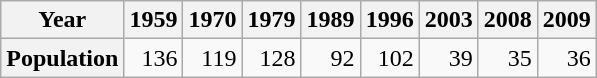<table class="wikitable" style="text-align:right">
<tr>
<th>Year</th>
<th>1959</th>
<th>1970</th>
<th>1979</th>
<th>1989</th>
<th>1996</th>
<th>2003</th>
<th>2008</th>
<th>2009</th>
</tr>
<tr>
<th>Population</th>
<td>136</td>
<td>119</td>
<td>128</td>
<td>92</td>
<td>102</td>
<td>39</td>
<td>35</td>
<td>36</td>
</tr>
</table>
